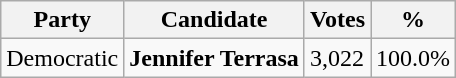<table class="wikitable">
<tr>
<th>Party</th>
<th>Candidate</th>
<th>Votes</th>
<th>%</th>
</tr>
<tr>
<td>Democratic</td>
<td><strong>Jennifer Terrasa</strong></td>
<td>3,022</td>
<td>100.0%</td>
</tr>
</table>
